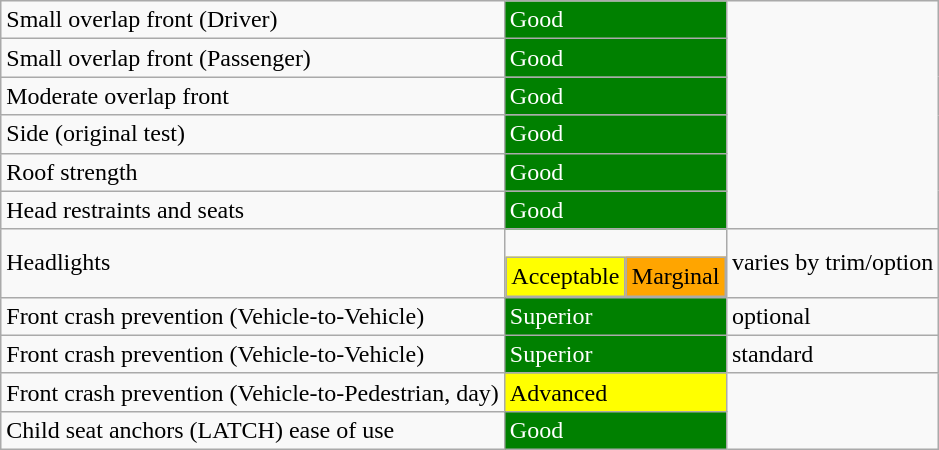<table class=" wikitable">
<tr>
<td>Small overlap front (Driver)</td>
<td style="color:white;background: green">Good</td>
</tr>
<tr>
<td>Small overlap front (Passenger)</td>
<td style="color:white;background: green">Good</td>
</tr>
<tr>
<td>Moderate overlap front</td>
<td style="color:white;background: green">Good</td>
</tr>
<tr>
<td>Side (original test)</td>
<td style="color:white;background: green">Good</td>
</tr>
<tr>
<td>Roof strength</td>
<td style="color:white;background: green">Good</td>
</tr>
<tr>
<td>Head restraints and seats</td>
<td style="color:white;background: green">Good</td>
</tr>
<tr>
<td>Headlights</td>
<td style="margin:0;padding:0"><br><table border=0 cellspacing=0>
<tr>
<td style="background: yellow">Acceptable</td>
<td style="background: orange">Marginal</td>
</tr>
</table>
</td>
<td>varies by trim/option</td>
</tr>
<tr>
<td>Front crash prevention (Vehicle-to-Vehicle)</td>
<td style="color:white;background: green">Superior</td>
<td>optional</td>
</tr>
<tr>
<td>Front crash prevention (Vehicle-to-Vehicle)</td>
<td style="color:white;background: green">Superior</td>
<td>standard</td>
</tr>
<tr>
<td>Front crash prevention (Vehicle-to-Pedestrian, day)</td>
<td style="background: yellow">Advanced</td>
</tr>
<tr>
<td>Child seat anchors (LATCH) ease of use</td>
<td style="color:white;background: green">Good</td>
</tr>
</table>
